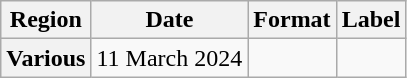<table class="wikitable plainrowheaders">
<tr>
<th scope="col">Region</th>
<th scope="col">Date</th>
<th scope="col">Format</th>
<th scope="col">Label</th>
</tr>
<tr>
<th scope="row">Various</th>
<td>11 March 2024</td>
<td></td>
<td></td>
</tr>
</table>
